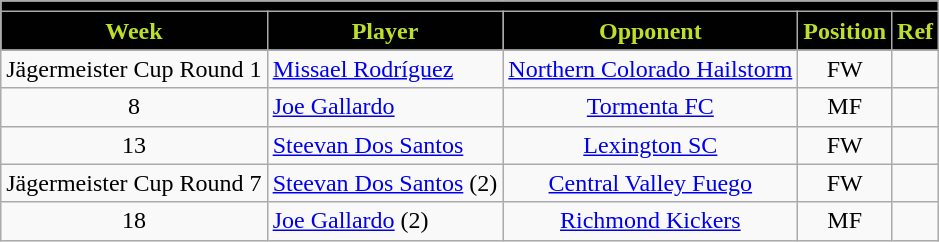<table class="wikitable collapsible collapsed">
<tr>
<th style="background-color:#010101; color:#BDDF28;" scope=col colspan=5></th>
</tr>
<tr>
<th style="background-color:#010101; color:#BDDF28;" scope=col>Week</th>
<th style="background-color:#010101; color:#BDDF28;" scope=col>Player</th>
<th style="background-color:#010101; color:#BDDF28;" scope=col>Opponent</th>
<th style="background-color:#010101; color:#BDDF28;" scope=col>Position</th>
<th style="background-color:#010101; color:#BDDF28;" scope=col>Ref</th>
</tr>
<tr>
<td align=center>Jägermeister Cup Round 1</td>
<td> <a href='#'>Missael Rodríguez</a></td>
<td align=center><a href='#'>Northern Colorado Hailstorm</a></td>
<td align=center>FW</td>
<td align=center></td>
</tr>
<tr>
<td align=center>8</td>
<td> <a href='#'>Joe Gallardo</a></td>
<td align=center><a href='#'>Tormenta FC</a></td>
<td align=center>MF</td>
<td align=center></td>
</tr>
<tr>
<td align=center>13</td>
<td> <a href='#'>Steevan Dos Santos</a></td>
<td align=center><a href='#'>Lexington SC</a></td>
<td align=center>FW</td>
<td align=center></td>
</tr>
<tr>
<td align=center>Jägermeister Cup Round 7</td>
<td> <a href='#'>Steevan Dos Santos</a> (2)</td>
<td align=center><a href='#'>Central Valley Fuego</a></td>
<td align=center>FW</td>
<td align=center></td>
</tr>
<tr>
<td align=center>18</td>
<td> <a href='#'>Joe Gallardo</a> (2)</td>
<td align=center><a href='#'>Richmond Kickers</a></td>
<td align=center>MF</td>
<td align=center></td>
</tr>
</table>
